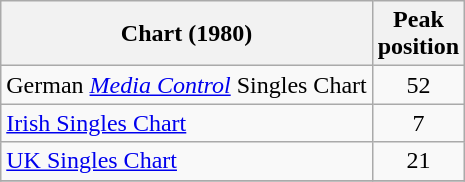<table class="wikitable sortable">
<tr>
<th>Chart (1980)</th>
<th>Peak<br>position</th>
</tr>
<tr>
<td>German <em><a href='#'>Media Control</a></em> Singles Chart</td>
<td align="center">52</td>
</tr>
<tr>
<td><a href='#'>Irish Singles Chart</a></td>
<td align="center">7</td>
</tr>
<tr>
<td><a href='#'>UK Singles Chart</a></td>
<td align="center">21</td>
</tr>
<tr>
</tr>
</table>
